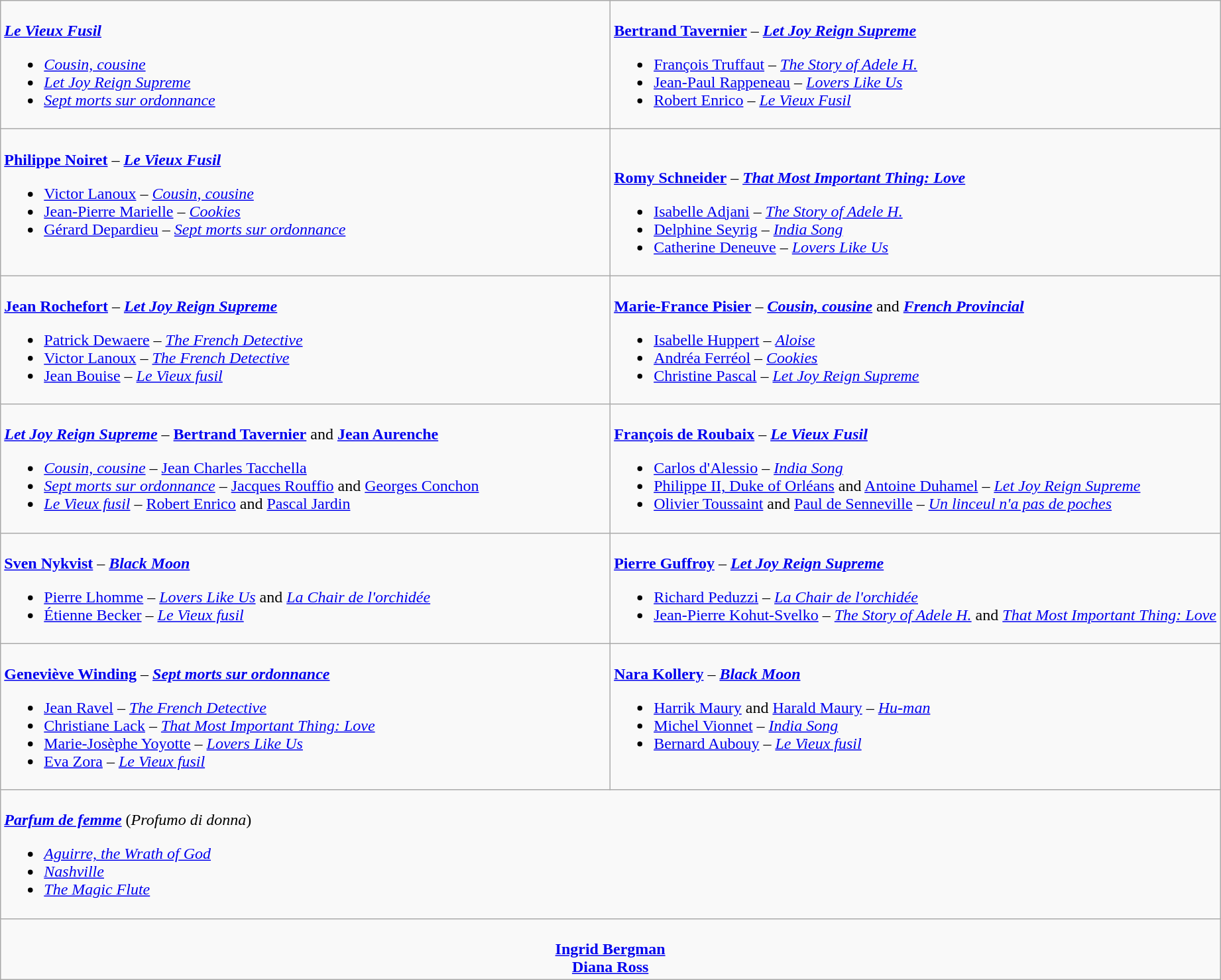<table class=wikitable style="width="150%">
<tr>
<td valign="top" width="50%"><br>
<strong><em><a href='#'>Le Vieux Fusil</a></em></strong><ul><li><em><a href='#'>Cousin, cousine</a></em></li><li><em><a href='#'>Let Joy Reign Supreme</a></em></li><li><em><a href='#'>Sept morts sur ordonnance</a></em></li></ul></td>
<td valign="top" width="50%"><br>

<strong><a href='#'>Bertrand Tavernier</a></strong> – <strong><em><a href='#'>Let Joy Reign Supreme</a></em></strong><ul><li><a href='#'>François Truffaut</a> – <em><a href='#'>The Story of Adele H.</a></em></li><li><a href='#'>Jean-Paul Rappeneau</a> – <em><a href='#'>Lovers Like Us</a></em></li><li><a href='#'>Robert Enrico</a> – <em><a href='#'>Le Vieux Fusil</a></em></li></ul></td>
</tr>
<tr>
<td valign="top" width="50%"><br>

<strong><a href='#'>Philippe Noiret</a></strong> – <strong><em><a href='#'>Le Vieux Fusil</a></em></strong><ul><li><a href='#'>Victor Lanoux</a> – <em><a href='#'>Cousin, cousine</a></em></li><li><a href='#'>Jean-Pierre Marielle</a> – <em><a href='#'>Cookies</a></em></li><li><a href='#'>Gérard Depardieu</a> – <em><a href='#'>Sept morts sur ordonnance</a></em></li></ul></td>
<td valign="top" width="50%"><br><br><strong><a href='#'>Romy Schneider</a></strong> – <strong><em><a href='#'>That Most Important Thing: Love</a></em></strong><ul><li><a href='#'>Isabelle Adjani</a> – <em><a href='#'>The Story of Adele H.</a></em></li><li><a href='#'>Delphine Seyrig</a> – <em><a href='#'>India Song</a></em></li><li><a href='#'>Catherine Deneuve</a> – <em><a href='#'>Lovers Like Us</a></em></li></ul></td>
</tr>
<tr>
<td valign="top" width="50%"><br>

<strong><a href='#'>Jean Rochefort</a></strong> – <strong><em><a href='#'>Let Joy Reign Supreme</a></em></strong><ul><li><a href='#'>Patrick Dewaere</a> – <em><a href='#'>The French Detective</a></em></li><li><a href='#'>Victor Lanoux</a> – <em><a href='#'>The French Detective</a></em></li><li><a href='#'>Jean Bouise</a> – <em><a href='#'>Le Vieux fusil</a></em></li></ul></td>
<td valign="top" width="50%"><br>

<strong><a href='#'>Marie-France Pisier</a></strong> – <strong><em><a href='#'>Cousin, cousine</a></em></strong> and <strong><em><a href='#'>French Provincial</a></em></strong><ul><li><a href='#'>Isabelle Huppert</a> – <em><a href='#'>Aloise</a></em></li><li><a href='#'>Andréa Ferréol</a> – <em><a href='#'>Cookies</a></em></li><li><a href='#'>Christine Pascal</a> – <em><a href='#'>Let Joy Reign Supreme</a></em></li></ul></td>
</tr>
<tr>
<td valign="top" width="50%"><br>
<strong><em><a href='#'>Let Joy Reign Supreme</a></em></strong> – <strong><a href='#'>Bertrand Tavernier</a></strong> and <strong><a href='#'>Jean Aurenche</a></strong><ul><li><em><a href='#'>Cousin, cousine</a></em> – <a href='#'>Jean Charles Tacchella</a></li><li><em><a href='#'>Sept morts sur ordonnance</a></em> – <a href='#'>Jacques Rouffio</a> and <a href='#'>Georges Conchon</a></li><li><em><a href='#'>Le Vieux fusil</a></em> – <a href='#'>Robert Enrico</a> and <a href='#'>Pascal Jardin</a></li></ul></td>
<td valign="top" width="50%"><br>
<strong><a href='#'>François de Roubaix</a></strong> – <strong><em><a href='#'>Le Vieux Fusil</a></em></strong><ul><li><a href='#'>Carlos d'Alessio</a> – <em><a href='#'>India Song</a></em></li><li><a href='#'>Philippe II, Duke of Orléans</a> and <a href='#'>Antoine Duhamel</a> – <em><a href='#'>Let Joy Reign Supreme</a></em></li><li><a href='#'>Olivier Toussaint</a> and <a href='#'>Paul de Senneville</a> – <em><a href='#'>Un linceul n'a pas de poches</a></em></li></ul></td>
</tr>
<tr>
<td valign="top" width="50%"><br>
<strong><a href='#'>Sven Nykvist</a></strong> – <strong><em><a href='#'>Black Moon</a></em></strong><ul><li><a href='#'>Pierre Lhomme</a> – <em><a href='#'>Lovers Like Us</a></em> and <em><a href='#'>La Chair de l'orchidée</a></em></li><li><a href='#'>Étienne Becker</a> – <em><a href='#'>Le Vieux fusil</a></em></li></ul></td>
<td valign="top" width="50%"><br>
<strong><a href='#'>Pierre Guffroy</a></strong> – <strong><em><a href='#'>Let Joy Reign Supreme</a></em></strong><ul><li><a href='#'>Richard Peduzzi</a> – <em><a href='#'>La Chair de l'orchidée</a></em></li><li><a href='#'>Jean-Pierre Kohut-Svelko</a> – <em><a href='#'>The Story of Adele H.</a></em> and <em><a href='#'>That Most Important Thing: Love</a></em></li></ul></td>
</tr>
<tr>
<td valign="top" width="50%"><br>
<strong><a href='#'>Geneviève Winding</a></strong> – <strong><em><a href='#'>Sept morts sur ordonnance</a></em></strong><ul><li><a href='#'>Jean Ravel</a> – <em><a href='#'>The French Detective</a></em></li><li><a href='#'>Christiane Lack</a> – <em><a href='#'>That Most Important Thing: Love</a></em></li><li><a href='#'>Marie-Josèphe Yoyotte</a> – <em><a href='#'>Lovers Like Us</a></em></li><li><a href='#'>Eva Zora</a> – <em><a href='#'>Le Vieux fusil</a></em></li></ul></td>
<td valign="top" width="50%"><br>
<strong><a href='#'>Nara Kollery</a></strong> – <strong><em><a href='#'>Black Moon</a></em></strong><ul><li><a href='#'>Harrik Maury</a> and <a href='#'>Harald Maury</a> – <em><a href='#'>Hu-man</a></em></li><li><a href='#'>Michel Vionnet</a> – <em><a href='#'>India Song</a></em></li><li><a href='#'>Bernard Aubouy</a> – <em><a href='#'>Le Vieux fusil</a></em></li></ul></td>
</tr>
<tr>
<td colspan="2" valign="top" width="50%"><br>
<strong><em><a href='#'>Parfum de femme</a></em></strong> (<em>Profumo di donna</em>)<ul><li><em><a href='#'>Aguirre, the Wrath of God</a></em></li><li><em><a href='#'>Nashville</a></em></li><li><em><a href='#'>The Magic Flute</a></em></li></ul></td>
</tr>
<tr>
<td align="center" colspan="2" valign="top" width="50%"><br>
<strong><a href='#'>Ingrid Bergman</a></strong><br>
<strong><a href='#'>Diana Ross</a></strong></td>
</tr>
</table>
